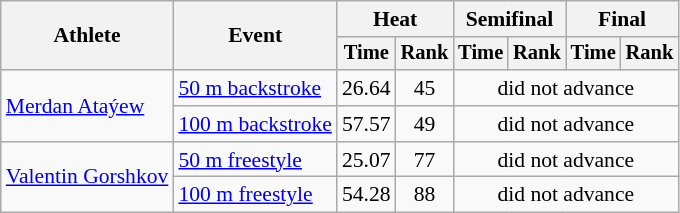<table class=wikitable style="font-size:90%">
<tr>
<th rowspan="2">Athlete</th>
<th rowspan="2">Event</th>
<th colspan="2">Heat</th>
<th colspan="2">Semifinal</th>
<th colspan="2">Final</th>
</tr>
<tr style="font-size:95%">
<th>Time</th>
<th>Rank</th>
<th>Time</th>
<th>Rank</th>
<th>Time</th>
<th>Rank</th>
</tr>
<tr align=center>
<td align=left rowspan=2><a href='#'>Merdan Ataýew</a></td>
<td align=left><a href='#'>50 m backstroke</a></td>
<td>26.64</td>
<td>45</td>
<td colspan=4>did not advance</td>
</tr>
<tr align=center>
<td align=left><a href='#'>100 m backstroke</a></td>
<td>57.57</td>
<td>49</td>
<td colspan=4>did not advance</td>
</tr>
<tr align=center>
<td align=left rowspan=2><a href='#'>Valentin Gorshkov</a></td>
<td align=left><a href='#'>50 m freestyle</a></td>
<td>25.07</td>
<td>77</td>
<td colspan=4>did not advance</td>
</tr>
<tr align=center>
<td align=left><a href='#'>100 m freestyle</a></td>
<td>54.28</td>
<td>88</td>
<td colspan=4>did not advance</td>
</tr>
</table>
